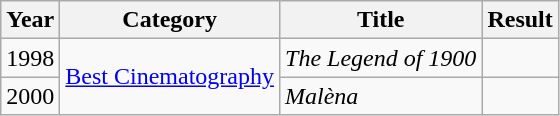<table class="wikitable">
<tr>
<th>Year</th>
<th>Category</th>
<th>Title</th>
<th>Result</th>
</tr>
<tr>
<td>1998</td>
<td rowspan=2><a href='#'>Best Cinematography</a></td>
<td><em>The Legend of 1900</em></td>
<td></td>
</tr>
<tr>
<td>2000</td>
<td><em>Malèna</em></td>
<td></td>
</tr>
</table>
